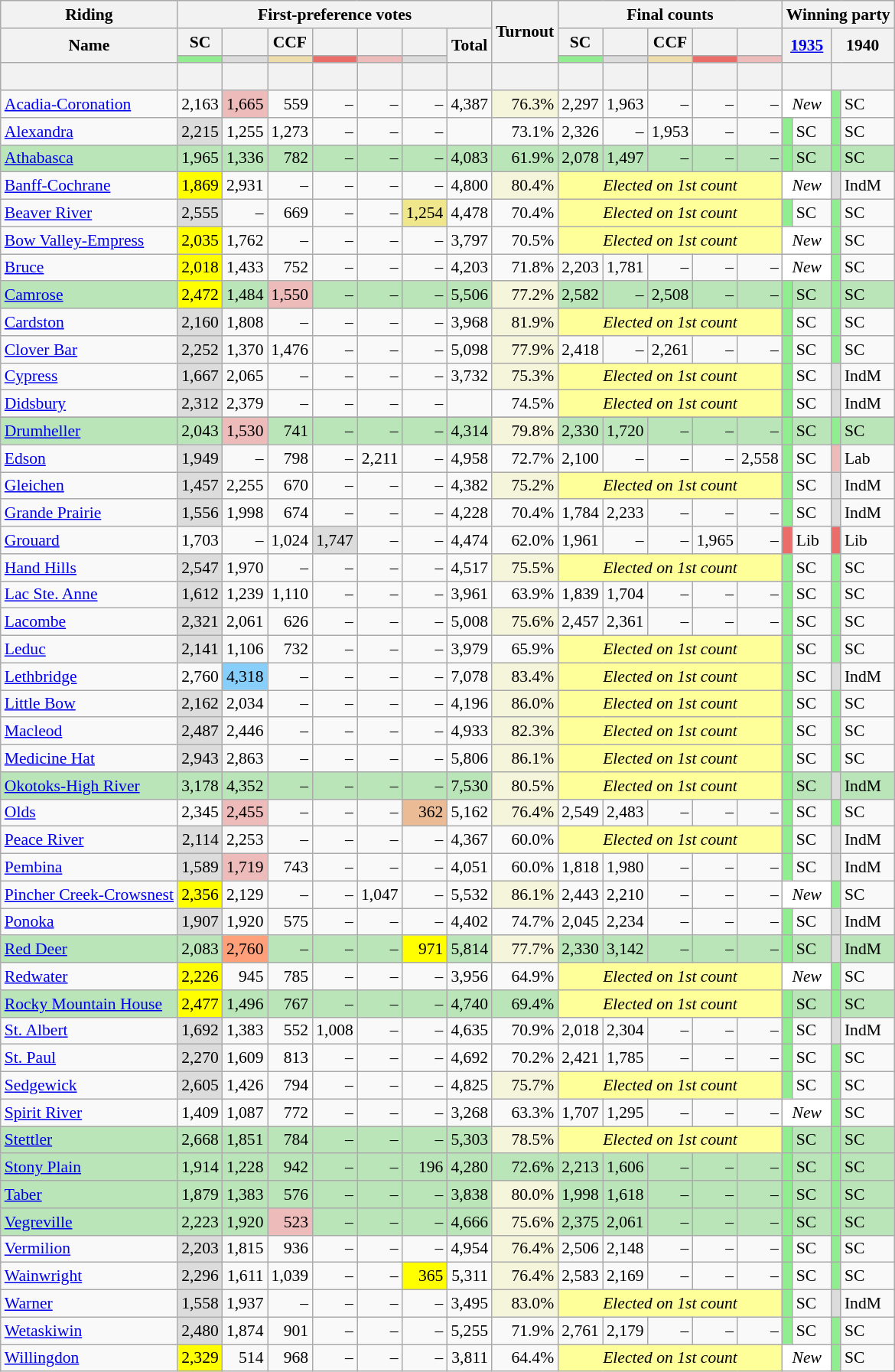<table class="wikitable sortable mw-collapsible" style="text-align:right; font-size:90%">
<tr>
<th scope="col">Riding</th>
<th scope="col" colspan="7">First-preference votes</th>
<th rowspan="3" scope="col">Turnout<br></th>
<th scope="col" colspan="5">Final counts</th>
<th colspan="4" scope="col">Winning party</th>
</tr>
<tr>
<th rowspan="2" scope="col">Name</th>
<th scope="col">SC</th>
<th scope="col"></th>
<th scope="col">CCF</th>
<th scope="col"></th>
<th scope="col"></th>
<th scope="col"></th>
<th rowspan="2" scope="col">Total</th>
<th scope="col">SC</th>
<th scope="col"></th>
<th scope="col">CCF</th>
<th scope="col"></th>
<th scope="col"></th>
<th colspan="2" rowspan="2" scope="col"><a href='#'>1935</a></th>
<th colspan="2" rowspan="2" scope="col">1940</th>
</tr>
<tr>
<th scope="col" style="background-color:#90EE90;"></th>
<th scope="col" style="background-color:#DCDCDC;"></th>
<th scope="col" style="background-color:#EEDDAA;"></th>
<th scope="col" style="background-color:#EA6D6A;"></th>
<th scope="col" style="background-color:#EEBBBB;"></th>
<th scope="col" style="background-color:#DCDCDC;"></th>
<th scope="col" style="background-color:#90EE90;"></th>
<th scope="col" style="background-color:#DCDCDC;"></th>
<th scope="col" style="background-color:#EEDDAA;"></th>
<th scope="col" style="background-color:#EA6D6A;"></th>
<th scope="col" style="background-color:#EEBBBB;"></th>
</tr>
<tr>
<th> </th>
<th></th>
<th></th>
<th></th>
<th></th>
<th></th>
<th></th>
<th></th>
<th></th>
<th></th>
<th></th>
<th></th>
<th></th>
<th></th>
<th colspan="2"></th>
<th colspan="2"></th>
</tr>
<tr>
<td style="text-align:left"><a href='#'>Acadia-Coronation</a></td>
<td>2,163</td>
<td style="background-color:#EEBBBB;">1,665</td>
<td>559</td>
<td>–</td>
<td>–</td>
<td>–</td>
<td>4,387</td>
<td style="background-color:#F5F5DC;">76.3%</td>
<td>2,297</td>
<td>1,963</td>
<td>–</td>
<td>–</td>
<td>–</td>
<td colspan="2" style="background-color:#FFFFFF; text-align:center;"><em>New</em></td>
<td style="background-color:#90EE90;"></td>
<td style="text-align:left;">SC</td>
</tr>
<tr>
<td style="text-align:left"><a href='#'>Alexandra</a></td>
<td style="background-color:#DCDCDC;">2,215</td>
<td>1,255</td>
<td>1,273</td>
<td>–</td>
<td>–</td>
<td>–</td>
<td></td>
<td>73.1%</td>
<td>2,326</td>
<td>–</td>
<td>1,953</td>
<td>–</td>
<td>–</td>
<td style="background-color:#90EE90;"></td>
<td style="text-align:left;">SC</td>
<td style="background-color:#90EE90;"></td>
<td style="text-align:left;">SC</td>
</tr>
<tr style="background-color:#B9E5B9;">
<td style="text-align:left"><a href='#'>Athabasca</a></td>
<td>1,965</td>
<td>1,336</td>
<td>782</td>
<td>–</td>
<td>–</td>
<td>–</td>
<td>4,083</td>
<td>61.9%</td>
<td>2,078</td>
<td>1,497</td>
<td>–</td>
<td>–</td>
<td>–</td>
<td style="background-color:#90EE90;"></td>
<td style="text-align:left;">SC</td>
<td style="background-color:#90EE90;"></td>
<td style="text-align:left;">SC</td>
</tr>
<tr>
<td style="text-align:left"><a href='#'>Banff-Cochrane</a></td>
<td style="background-color:#FFFF00;">1,869</td>
<td>2,931</td>
<td>–</td>
<td>–</td>
<td>–</td>
<td>–</td>
<td>4,800</td>
<td style="background-color:#F5F5DC;">80.4%</td>
<td colspan="5" style="background-color:#FFFF99;text-align:center;"><em>Elected on 1st count</em></td>
<td colspan="2" style="background-color:#FFFFFF; text-align:center;"><em>New</em></td>
<td style="background-color:#DCDCDC;"></td>
<td style="text-align:left;">IndM</td>
</tr>
<tr>
<td style="text-align:left"><a href='#'>Beaver River</a></td>
<td style="background-color:#DCDCDC;">2,555</td>
<td>–</td>
<td>669</td>
<td>–</td>
<td>–</td>
<td style="background-color:#F0E68C;">1,254</td>
<td>4,478</td>
<td>70.4%</td>
<td colspan="5" style="background-color:#FFFF99;text-align:center;"><em>Elected on 1st count</em></td>
<td style="background-color:#90EE90;"></td>
<td style="text-align:left;">SC</td>
<td style="background-color:#90EE90;"></td>
<td style="text-align:left;">SC</td>
</tr>
<tr>
<td style="text-align:left"><a href='#'>Bow Valley-Empress</a></td>
<td style="background-color:#FFFF00;">2,035</td>
<td>1,762</td>
<td>–</td>
<td>–</td>
<td>–</td>
<td>–</td>
<td>3,797</td>
<td>70.5%</td>
<td colspan="5" style="background-color:#FFFF99;text-align:center;"><em>Elected on 1st count</em></td>
<td colspan="2" style="background-color:#FFFFFF; text-align:center;"><em>New</em></td>
<td style="background-color:#90EE90;"></td>
<td style="text-align:left;">SC</td>
</tr>
<tr>
<td style="text-align:left"><a href='#'>Bruce</a></td>
<td style="background-color:#FFFF00;">2,018</td>
<td>1,433</td>
<td>752</td>
<td>–</td>
<td>–</td>
<td>–</td>
<td>4,203</td>
<td>71.8%</td>
<td>2,203</td>
<td>1,781</td>
<td>–</td>
<td>–</td>
<td>–</td>
<td colspan="2" style="background-color:#FFFFFF; text-align:center;"><em>New</em></td>
<td style="background-color:#90EE90;"></td>
<td style="text-align:left;">SC</td>
</tr>
<tr style="background-color:#B9E5B9;">
<td style="text-align:left"><a href='#'>Camrose</a></td>
<td style="background-color:#FFFF00;">2,472</td>
<td>1,484</td>
<td style="background-color:#EEBBBB;">1,550</td>
<td>–</td>
<td>–</td>
<td>–</td>
<td>5,506</td>
<td style="background-color:#F5F5DC;">77.2%</td>
<td>2,582</td>
<td>–</td>
<td>2,508</td>
<td>–</td>
<td>–</td>
<td style="background-color:#90EE90;"></td>
<td style="text-align:left;">SC</td>
<td style="background-color:#90EE90;"></td>
<td style="text-align:left;">SC</td>
</tr>
<tr>
<td style="text-align:left"><a href='#'>Cardston</a></td>
<td style="background-color:#DCDCDC;">2,160</td>
<td>1,808</td>
<td>–</td>
<td>–</td>
<td>–</td>
<td>–</td>
<td>3,968</td>
<td style="background-color:#F5F5DC;">81.9%</td>
<td colspan="5" style="background-color:#FFFF99;text-align:center;"><em>Elected on 1st count</em></td>
<td style="background-color:#90EE90;"></td>
<td style="text-align:left;">SC</td>
<td style="background-color:#90EE90;"></td>
<td style="text-align:left;">SC</td>
</tr>
<tr>
<td style="text-align:left"><a href='#'>Clover Bar</a></td>
<td style="background-color:#DCDCDC;">2,252</td>
<td>1,370</td>
<td>1,476</td>
<td>–</td>
<td>–</td>
<td>–</td>
<td>5,098</td>
<td style="background-color:#F5F5DC;">77.9%</td>
<td>2,418</td>
<td>–</td>
<td>2,261</td>
<td>–</td>
<td>–</td>
<td style="background-color:#90EE90;"></td>
<td style="text-align:left;">SC</td>
<td style="background-color:#90EE90;"></td>
<td style="text-align:left;">SC</td>
</tr>
<tr>
<td style="text-align:left"><a href='#'>Cypress</a></td>
<td style="background-color:#DCDCDC;">1,667</td>
<td>2,065</td>
<td>–</td>
<td>–</td>
<td>–</td>
<td>–</td>
<td>3,732</td>
<td style="background-color:#F5F5DC;">75.3%</td>
<td colspan="5" style="background-color:#FFFF99;text-align:center;"><em>Elected on 1st count</em></td>
<td style="background-color:#90EE90;"></td>
<td style="text-align:left;">SC</td>
<td style="background-color:#DCDCDC;"></td>
<td style="text-align:left;">IndM</td>
</tr>
<tr>
<td style="text-align:left"><a href='#'>Didsbury</a></td>
<td style="background-color:#DCDCDC;">2,312</td>
<td>2,379</td>
<td>–</td>
<td>–</td>
<td>–</td>
<td>–</td>
<td></td>
<td>74.5%</td>
<td colspan="5" style="background-color:#FFFF99;text-align:center;"><em>Elected on 1st count</em></td>
<td style="background-color:#90EE90;"></td>
<td style="text-align:left;">SC</td>
<td style="background-color:#DCDCDC;"></td>
<td style="text-align:left;">IndM</td>
</tr>
<tr style="background-color:#B9E5B9;">
</tr>
<tr style="background-color:#B9E5B9;">
<td style="text-align:left"><a href='#'>Drumheller</a></td>
<td>2,043</td>
<td style="background-color:#EEBBBB;">1,530</td>
<td>741</td>
<td>–</td>
<td>–</td>
<td>–</td>
<td>4,314</td>
<td style="background-color:#F5F5DC;">79.8%</td>
<td>2,330</td>
<td>1,720</td>
<td>–</td>
<td>–</td>
<td>–</td>
<td style="background-color:#90EE90;"></td>
<td style="text-align:left;">SC</td>
<td style="background-color:#90EE90;"></td>
<td style="text-align:left;">SC</td>
</tr>
<tr>
<td style="text-align:left"><a href='#'>Edson</a></td>
<td style="background-color:#DCDCDC;">1,949</td>
<td>–</td>
<td>798</td>
<td>–</td>
<td>2,211</td>
<td>–</td>
<td>4,958</td>
<td>72.7%</td>
<td>2,100</td>
<td>–</td>
<td>–</td>
<td>–</td>
<td>2,558</td>
<td style="background-color:#90EE90;"></td>
<td style="text-align:left;">SC</td>
<td style="background-color:#EEBBBB;"></td>
<td style="text-align:left;">Lab</td>
</tr>
<tr>
<td style="text-align:left"><a href='#'>Gleichen</a></td>
<td style="background-color:#DCDCDC;">1,457</td>
<td>2,255</td>
<td>670</td>
<td>–</td>
<td>–</td>
<td>–</td>
<td>4,382</td>
<td style="background-color:#F5F5DC;">75.2%</td>
<td colspan="5" style="background-color:#FFFF99;text-align:center;"><em>Elected on 1st count</em></td>
<td style="background-color:#90EE90;"></td>
<td style="text-align:left;">SC</td>
<td style="background-color:#DCDCDC;"></td>
<td style="text-align:left;">IndM</td>
</tr>
<tr>
<td style="text-align:left"><a href='#'>Grande Prairie</a></td>
<td style="background-color:#DCDCDC;">1,556</td>
<td>1,998</td>
<td>674</td>
<td>–</td>
<td>–</td>
<td>–</td>
<td>4,228</td>
<td>70.4%</td>
<td>1,784</td>
<td>2,233</td>
<td>–</td>
<td>–</td>
<td>–</td>
<td style="background-color:#90EE90;"></td>
<td style="text-align:left;">SC</td>
<td style="background-color:#DCDCDC;"></td>
<td style="text-align:left;">IndM</td>
</tr>
<tr>
<td style="text-align:left"><a href='#'>Grouard</a></td>
<td>1,703</td>
<td>–</td>
<td>1,024</td>
<td style="background-color:#DCDCDC;">1,747</td>
<td>–</td>
<td>–</td>
<td>4,474</td>
<td>62.0%</td>
<td>1,961</td>
<td>–</td>
<td>–</td>
<td>1,965</td>
<td>–</td>
<td style="background-color:#EA6D6A;"></td>
<td style="text-align:left;">Lib</td>
<td style="background-color:#EA6D6A;"></td>
<td style="text-align:left;">Lib</td>
</tr>
<tr>
<td style="text-align:left"><a href='#'>Hand Hills</a></td>
<td style="background-color:#DCDCDC;">2,547</td>
<td>1,970</td>
<td>–</td>
<td>–</td>
<td>–</td>
<td>–</td>
<td>4,517</td>
<td style="background-color:#F5F5DC;">75.5%</td>
<td colspan="5" style="background-color:#FFFF99;text-align:center;"><em>Elected on 1st count</em></td>
<td style="background-color:#90EE90;"></td>
<td style="text-align:left;">SC</td>
<td style="background-color:#90EE90;"></td>
<td style="text-align:left;">SC</td>
</tr>
<tr>
<td style="text-align:left"><a href='#'>Lac Ste. Anne</a></td>
<td style="background-color:#DCDCDC;">1,612</td>
<td>1,239</td>
<td>1,110</td>
<td>–</td>
<td>–</td>
<td>–</td>
<td>3,961</td>
<td>63.9%</td>
<td>1,839</td>
<td>1,704</td>
<td>–</td>
<td>–</td>
<td>–</td>
<td style="background-color:#90EE90;"></td>
<td style="text-align:left;">SC</td>
<td style="background-color:#90EE90;"></td>
<td style="text-align:left;">SC</td>
</tr>
<tr>
<td style="text-align:left"><a href='#'>Lacombe</a></td>
<td style="background-color:#DCDCDC;">2,321</td>
<td>2,061</td>
<td>626</td>
<td>–</td>
<td>–</td>
<td>–</td>
<td>5,008</td>
<td style="background-color:#F5F5DC;">75.6%</td>
<td>2,457</td>
<td>2,361</td>
<td>–</td>
<td>–</td>
<td>–</td>
<td style="background-color:#90EE90;"></td>
<td style="text-align:left;">SC</td>
<td style="background-color:#90EE90;"></td>
<td style="text-align:left;">SC</td>
</tr>
<tr>
<td style="text-align:left"><a href='#'>Leduc</a></td>
<td style="background-color:#DCDCDC;">2,141</td>
<td>1,106</td>
<td>732</td>
<td>–</td>
<td>–</td>
<td>–</td>
<td>3,979</td>
<td>65.9%</td>
<td colspan="5" style="background-color:#FFFF99;text-align:center;"><em>Elected on 1st count</em></td>
<td style="background-color:#90EE90;"></td>
<td style="text-align:left;">SC</td>
<td style="background-color:#90EE90;"></td>
<td style="text-align:left;">SC</td>
</tr>
<tr>
<td style="text-align:left"><a href='#'>Lethbridge</a></td>
<td>2,760</td>
<td style="background-color:#87CEFA;">4,318</td>
<td>–</td>
<td>–</td>
<td>–</td>
<td>–</td>
<td>7,078</td>
<td style="background-color:#F5F5DC;">83.4%</td>
<td colspan="5" style="background-color:#FFFF99;text-align:center;"><em>Elected on 1st count</em></td>
<td style="background-color:#90EE90;"></td>
<td style="text-align:left;">SC</td>
<td style="background-color:#DCDCDC;"></td>
<td style="text-align:left;">IndM</td>
</tr>
<tr>
<td style="text-align:left"><a href='#'>Little Bow</a></td>
<td style="background-color:#DCDCDC;">2,162</td>
<td>2,034</td>
<td>–</td>
<td>–</td>
<td>–</td>
<td>–</td>
<td>4,196</td>
<td style="background-color:#F5F5DC;">86.0%</td>
<td colspan="5" style="background-color:#FFFF99;text-align:center;"><em>Elected on 1st count</em></td>
<td style="background-color:#90EE90;"></td>
<td style="text-align:left;">SC</td>
<td style="background-color:#90EE90;"></td>
<td style="text-align:left;">SC</td>
</tr>
<tr>
<td style="text-align:left"><a href='#'>Macleod</a></td>
<td style="background-color:#DCDCDC;">2,487</td>
<td>2,446</td>
<td>–</td>
<td>–</td>
<td>–</td>
<td>–</td>
<td>4,933</td>
<td style="background-color:#F5F5DC;">82.3%</td>
<td colspan="5" style="background-color:#FFFF99;text-align:center;"><em>Elected on 1st count</em></td>
<td style="background-color:#90EE90;"></td>
<td style="text-align:left;">SC</td>
<td style="background-color:#90EE90;"></td>
<td style="text-align:left;">SC</td>
</tr>
<tr>
<td style="text-align:left"><a href='#'>Medicine Hat</a></td>
<td style="background-color:#DCDCDC;">2,943</td>
<td>2,863</td>
<td>–</td>
<td>–</td>
<td>–</td>
<td>–</td>
<td>5,806</td>
<td style="background-color:#F5F5DC;">86.1%</td>
<td colspan="5" style="background-color:#FFFF99;text-align:center;"><em>Elected on 1st count</em></td>
<td style="background-color:#90EE90;"></td>
<td style="text-align:left;">SC</td>
<td style="background-color:#90EE90;"></td>
<td style="text-align:left;">SC</td>
</tr>
<tr style="background-color:#B9E5B9;">
<td style="text-align:left"><a href='#'>Okotoks-High River</a></td>
<td>3,178</td>
<td>4,352</td>
<td>–</td>
<td>–</td>
<td>–</td>
<td>–</td>
<td>7,530</td>
<td style="background-color:#F5F5DC;">80.5%</td>
<td colspan="5" style="background-color:#FFFF99;text-align:center;"><em>Elected on 1st count</em></td>
<td style="background-color:#90EE90;"></td>
<td style="text-align:left;">SC</td>
<td style="background-color:#DCDCDC;"></td>
<td style="text-align:left;">IndM</td>
</tr>
<tr>
<td style="text-align:left"><a href='#'>Olds</a></td>
<td>2,345</td>
<td style="background-color:#EEBBBB;">2,455</td>
<td>–</td>
<td>–</td>
<td>–</td>
<td style="background-color:#EABB94;">362</td>
<td>5,162</td>
<td style="background-color:#F5F5DC;">76.4%</td>
<td>2,549</td>
<td>2,483</td>
<td>–</td>
<td>–</td>
<td>–</td>
<td style="background-color:#90EE90;"></td>
<td style="text-align:left;">SC</td>
<td style="background-color:#90EE90;"></td>
<td style="text-align:left;">SC</td>
</tr>
<tr>
<td style="text-align:left"><a href='#'>Peace River</a></td>
<td style="background-color:#DCDCDC;">2,114</td>
<td>2,253</td>
<td>–</td>
<td>–</td>
<td>–</td>
<td>–</td>
<td>4,367</td>
<td>60.0%</td>
<td colspan="5" style="background-color:#FFFF99;text-align:center;"><em>Elected on 1st count</em></td>
<td style="background-color:#90EE90;"></td>
<td style="text-align:left;">SC</td>
<td style="background-color:#DCDCDC;"></td>
<td style="text-align:left;">IndM</td>
</tr>
<tr>
<td style="text-align:left"><a href='#'>Pembina</a></td>
<td style="background-color:#DCDCDC;">1,589</td>
<td style="background-color:#EEBBBB;">1,719</td>
<td>743</td>
<td>–</td>
<td>–</td>
<td>–</td>
<td>4,051</td>
<td>60.0%</td>
<td>1,818</td>
<td>1,980</td>
<td>–</td>
<td>–</td>
<td>–</td>
<td style="background-color:#90EE90;"></td>
<td style="text-align:left;">SC</td>
<td style="background-color:#DCDCDC;"></td>
<td style="text-align:left;">IndM</td>
</tr>
<tr>
<td style="text-align:left"><a href='#'>Pincher Creek-Crowsnest</a></td>
<td style="background-color:#FFFF00;">2,356</td>
<td>2,129</td>
<td>–</td>
<td>–</td>
<td>1,047</td>
<td>–</td>
<td>5,532</td>
<td style="background-color:#F5F5DC;">86.1%</td>
<td>2,443</td>
<td>2,210</td>
<td>–</td>
<td>–</td>
<td>–</td>
<td colspan="2" style="background-color:#FFFFFF; text-align:center;"><em>New</em></td>
<td style="background-color:#90EE90;"></td>
<td style="text-align:left;">SC</td>
</tr>
<tr>
<td style="text-align:left"><a href='#'>Ponoka</a></td>
<td style="background-color:#DCDCDC;">1,907</td>
<td>1,920</td>
<td>575</td>
<td>–</td>
<td>–</td>
<td>–</td>
<td>4,402</td>
<td>74.7%</td>
<td>2,045</td>
<td>2,234</td>
<td>–</td>
<td>–</td>
<td>–</td>
<td style="background-color:#90EE90;"></td>
<td style="text-align:left;">SC</td>
<td style="background-color:#DCDCDC;"></td>
<td style="text-align:left;">IndM</td>
</tr>
<tr style="background-color:#B9E5B9;">
<td style="text-align:left"><a href='#'>Red Deer</a></td>
<td>2,083</td>
<td style="background-color:#FFA07A;">2,760</td>
<td>–</td>
<td>–</td>
<td>–</td>
<td style="background-color:#FFFF00;">971</td>
<td>5,814</td>
<td style="background-color:#F5F5DC;">77.7%</td>
<td>2,330</td>
<td>3,142</td>
<td>–</td>
<td>–</td>
<td>–</td>
<td style="background-color:#90EE90;"></td>
<td style="text-align:left;">SC</td>
<td style="background-color:#DCDCDC;"></td>
<td style="text-align:left;">IndM</td>
</tr>
<tr>
<td style="text-align:left"><a href='#'>Redwater</a></td>
<td style="background-color:#FFFF00;">2,226</td>
<td>945</td>
<td>785</td>
<td>–</td>
<td>–</td>
<td>–</td>
<td>3,956</td>
<td>64.9%</td>
<td colspan="5" style="background-color:#FFFF99;text-align:center;"><em>Elected on 1st count</em></td>
<td colspan="2" style="background-color:#FFFFFF; text-align:center;"><em>New</em></td>
<td style="background-color:#90EE90;"></td>
<td style="text-align:left;">SC</td>
</tr>
<tr style="background-color:#B9E5B9;">
<td style="text-align:left"><a href='#'>Rocky Mountain House</a></td>
<td style="background-color:#FFFF00;">2,477</td>
<td>1,496</td>
<td>767</td>
<td>–</td>
<td>–</td>
<td>–</td>
<td>4,740</td>
<td>69.4%</td>
<td colspan="5" style="background-color:#FFFF99;text-align:center;"><em>Elected on 1st count</em></td>
<td style="background-color:#90EE90;"></td>
<td style="text-align:left;">SC</td>
<td style="background-color:#90EE90;"></td>
<td style="text-align:left;">SC</td>
</tr>
<tr>
<td style="text-align:left"><a href='#'>St. Albert</a></td>
<td style="background-color:#DCDCDC;">1,692</td>
<td>1,383</td>
<td>552</td>
<td>1,008</td>
<td>–</td>
<td>–</td>
<td>4,635</td>
<td>70.9%</td>
<td>2,018</td>
<td>2,304</td>
<td>–</td>
<td>–</td>
<td>–</td>
<td style="background-color:#90EE90;"></td>
<td style="text-align:left;">SC</td>
<td style="background-color:#DCDCDC;"></td>
<td style="text-align:left;">IndM</td>
</tr>
<tr>
<td style="text-align:left"><a href='#'>St. Paul</a></td>
<td style="background-color:#DCDCDC;">2,270</td>
<td>1,609</td>
<td>813</td>
<td>–</td>
<td>–</td>
<td>–</td>
<td>4,692</td>
<td>70.2%</td>
<td>2,421</td>
<td>1,785</td>
<td>–</td>
<td>–</td>
<td>–</td>
<td style="background-color:#90EE90;"></td>
<td style="text-align:left;">SC</td>
<td style="background-color:#90EE90;"></td>
<td style="text-align:left;">SC</td>
</tr>
<tr>
<td style="text-align:left"><a href='#'>Sedgewick</a></td>
<td style="background-color:#DCDCDC;">2,605</td>
<td>1,426</td>
<td>794</td>
<td>–</td>
<td>–</td>
<td>–</td>
<td>4,825</td>
<td style="background-color:#F5F5DC;">75.7%</td>
<td colspan="5" style="background-color:#FFFF99;text-align:center;"><em>Elected on 1st count</em></td>
<td style="background-color:#90EE90;"></td>
<td style="text-align:left;">SC</td>
<td style="background-color:#90EE90;"></td>
<td style="text-align:left;">SC</td>
</tr>
<tr>
<td style="text-align:left"><a href='#'>Spirit River</a></td>
<td>1,409</td>
<td>1,087</td>
<td>772</td>
<td>–</td>
<td>–</td>
<td>–</td>
<td>3,268</td>
<td>63.3%</td>
<td>1,707</td>
<td>1,295</td>
<td>–</td>
<td>–</td>
<td>–</td>
<td colspan="2" style="background-color:#FFFFFF; text-align:center;"><em>New</em></td>
<td style="background-color:#90EE90;"></td>
<td style="text-align:left;">SC</td>
</tr>
<tr style="background-color:#B9E5B9;">
<td style="text-align:left"><a href='#'>Stettler</a></td>
<td>2,668</td>
<td>1,851</td>
<td>784</td>
<td>–</td>
<td>–</td>
<td>–</td>
<td>5,303</td>
<td style="background-color:#F5F5DC;">78.5%</td>
<td colspan="5" style="background-color:#FFFF99;text-align:center;"><em>Elected on 1st count</em></td>
<td style="background-color:#90EE90;"></td>
<td style="text-align:left;">SC</td>
<td style="background-color:#90EE90;"></td>
<td style="text-align:left;">SC</td>
</tr>
<tr style="background-color:#B9E5B9;">
<td style="text-align:left"><a href='#'>Stony Plain</a></td>
<td>1,914</td>
<td>1,228</td>
<td>942</td>
<td>–</td>
<td>–</td>
<td>196</td>
<td>4,280</td>
<td>72.6%</td>
<td>2,213</td>
<td>1,606</td>
<td>–</td>
<td>–</td>
<td>–</td>
<td style="background-color:#90EE90;"></td>
<td style="text-align:left;">SC</td>
<td style="background-color:#90EE90;"></td>
<td style="text-align:left;">SC</td>
</tr>
<tr style="background-color:#B9E5B9;">
<td style="text-align:left"><a href='#'>Taber</a></td>
<td>1,879</td>
<td>1,383</td>
<td>576</td>
<td>–</td>
<td>–</td>
<td>–</td>
<td>3,838</td>
<td style="background-color:#F5F5DC;">80.0%</td>
<td>1,998</td>
<td>1,618</td>
<td>–</td>
<td>–</td>
<td>–</td>
<td style="background-color:#90EE90;"></td>
<td style="text-align:left;">SC</td>
<td style="background-color:#90EE90;"></td>
<td style="text-align:left;">SC</td>
</tr>
<tr style="background-color:#B9E5B9;">
<td style="text-align:left"><a href='#'>Vegreville</a></td>
<td>2,223</td>
<td>1,920</td>
<td style="background-color:#EEBBBB;">523</td>
<td>–</td>
<td>–</td>
<td>–</td>
<td>4,666</td>
<td style="background-color:#F5F5DC;">75.6%</td>
<td>2,375</td>
<td>2,061</td>
<td>–</td>
<td>–</td>
<td>–</td>
<td style="background-color:#90EE90;"></td>
<td style="text-align:left;">SC</td>
<td style="background-color:#90EE90;"></td>
<td style="text-align:left;">SC</td>
</tr>
<tr>
<td style="text-align:left"><a href='#'>Vermilion</a></td>
<td style="background-color:#DCDCDC;">2,203</td>
<td>1,815</td>
<td>936</td>
<td>–</td>
<td>–</td>
<td>–</td>
<td>4,954</td>
<td style="background-color:#F5F5DC;">76.4%</td>
<td>2,506</td>
<td>2,148</td>
<td>–</td>
<td>–</td>
<td>–</td>
<td style="background-color:#90EE90;"></td>
<td style="text-align:left;">SC</td>
<td style="background-color:#90EE90;"></td>
<td style="text-align:left;">SC</td>
</tr>
<tr>
<td style="text-align:left"><a href='#'>Wainwright</a></td>
<td style="background-color:#DCDCDC;">2,296</td>
<td>1,611</td>
<td>1,039</td>
<td>–</td>
<td>–</td>
<td style="background-color:#FFFF00;">365</td>
<td>5,311</td>
<td style="background-color:#F5F5DC;">76.4%</td>
<td>2,583</td>
<td>2,169</td>
<td>–</td>
<td>–</td>
<td>–</td>
<td style="background-color:#90EE90;"></td>
<td style="text-align:left;">SC</td>
<td style="background-color:#90EE90;"></td>
<td style="text-align:left;">SC</td>
</tr>
<tr>
<td style="text-align:left"><a href='#'>Warner</a></td>
<td style="background-color:#DCDCDC;">1,558</td>
<td>1,937</td>
<td>–</td>
<td>–</td>
<td>–</td>
<td>–</td>
<td>3,495</td>
<td style="background-color:#F5F5DC;">83.0%</td>
<td colspan="5" style="background-color:#FFFF99;text-align:center;"><em>Elected on 1st count</em></td>
<td style="background-color:#90EE90;"></td>
<td style="text-align:left;">SC</td>
<td style="background-color:#DCDCDC;"></td>
<td style="text-align:left;">IndM</td>
</tr>
<tr>
<td style="text-align:left"><a href='#'>Wetaskiwin</a></td>
<td style="background-color:#DCDCDC;">2,480</td>
<td>1,874</td>
<td>901</td>
<td>–</td>
<td>–</td>
<td>–</td>
<td>5,255</td>
<td>71.9%</td>
<td>2,761</td>
<td>2,179</td>
<td>–</td>
<td>–</td>
<td>–</td>
<td style="background-color:#90EE90;"></td>
<td style="text-align:left;">SC</td>
<td style="background-color:#90EE90;"></td>
<td style="text-align:left;">SC</td>
</tr>
<tr>
<td style="text-align:left"><a href='#'>Willingdon</a></td>
<td style="background-color:#FFFF00;">2,329</td>
<td>514</td>
<td>968</td>
<td>–</td>
<td>–</td>
<td>–</td>
<td>3,811</td>
<td>64.4%</td>
<td colspan="5" style="background-color:#FFFF99;text-align:center;"><em>Elected on 1st count</em></td>
<td colspan="2" style="background-color:#FFFFFF; text-align:center;"><em>New</em></td>
<td style="background-color:#90EE90;"></td>
<td style="text-align:left;">SC</td>
</tr>
</table>
